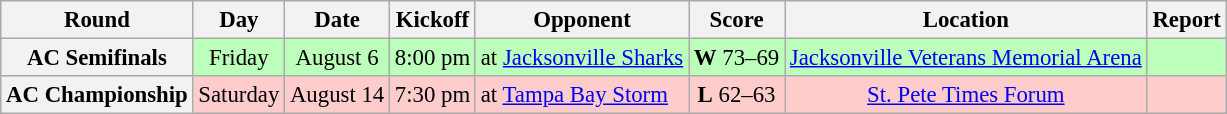<table class="wikitable" style="font-size: 95%;">
<tr>
<th>Round</th>
<th>Day</th>
<th>Date</th>
<th>Kickoff</th>
<th>Opponent</th>
<th>Score</th>
<th>Location</th>
<th>Report</th>
</tr>
<tr style= background:#bbffbb;>
<th>AC Semifinals</th>
<td align="center">Friday</td>
<td align="center">August 6</td>
<td>8:00 pm</td>
<td>at <a href='#'>Jacksonville Sharks</a></td>
<td align="center"><strong>W</strong> 73–69</td>
<td align="center"><a href='#'>Jacksonville Veterans Memorial Arena</a></td>
<td align="center"></td>
</tr>
<tr style= background:#ffcccc;>
<th>AC Championship</th>
<td align="center">Saturday</td>
<td align="center">August 14</td>
<td>7:30 pm</td>
<td>at <a href='#'>Tampa Bay Storm</a></td>
<td align="center"><strong>L</strong> 62–63</td>
<td align="center"><a href='#'>St. Pete Times Forum</a></td>
<td align="center"></td>
</tr>
</table>
